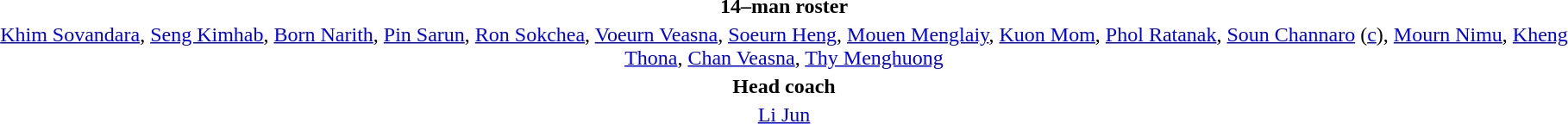<table style="text-align:center; margin-top:2em; margin-left:auto; margin-right:auto">
<tr>
<td><strong>14–man roster</strong></td>
</tr>
<tr>
<td><a href='#'>Khim Sovandara</a>, <a href='#'>Seng Kimhab</a>, <a href='#'>Born Narith</a>, <a href='#'>Pin Sarun</a>, <a href='#'>Ron Sokchea</a>, <a href='#'>Voeurn Veasna</a>, <a href='#'>Soeurn Heng</a>, <a href='#'>Mouen Menglaiy</a>, <a href='#'>Kuon Mom</a>, <a href='#'>Phol Ratanak</a>, <a href='#'>Soun Channaro</a> (<a href='#'>c</a>), <a href='#'>Mourn Nimu</a>, <a href='#'>Kheng Thona</a>, <a href='#'>Chan Veasna</a>, <a href='#'>Thy Menghuong</a></td>
</tr>
<tr>
<td><strong>Head coach</strong></td>
</tr>
<tr>
<td> <a href='#'>Li Jun</a></td>
</tr>
</table>
